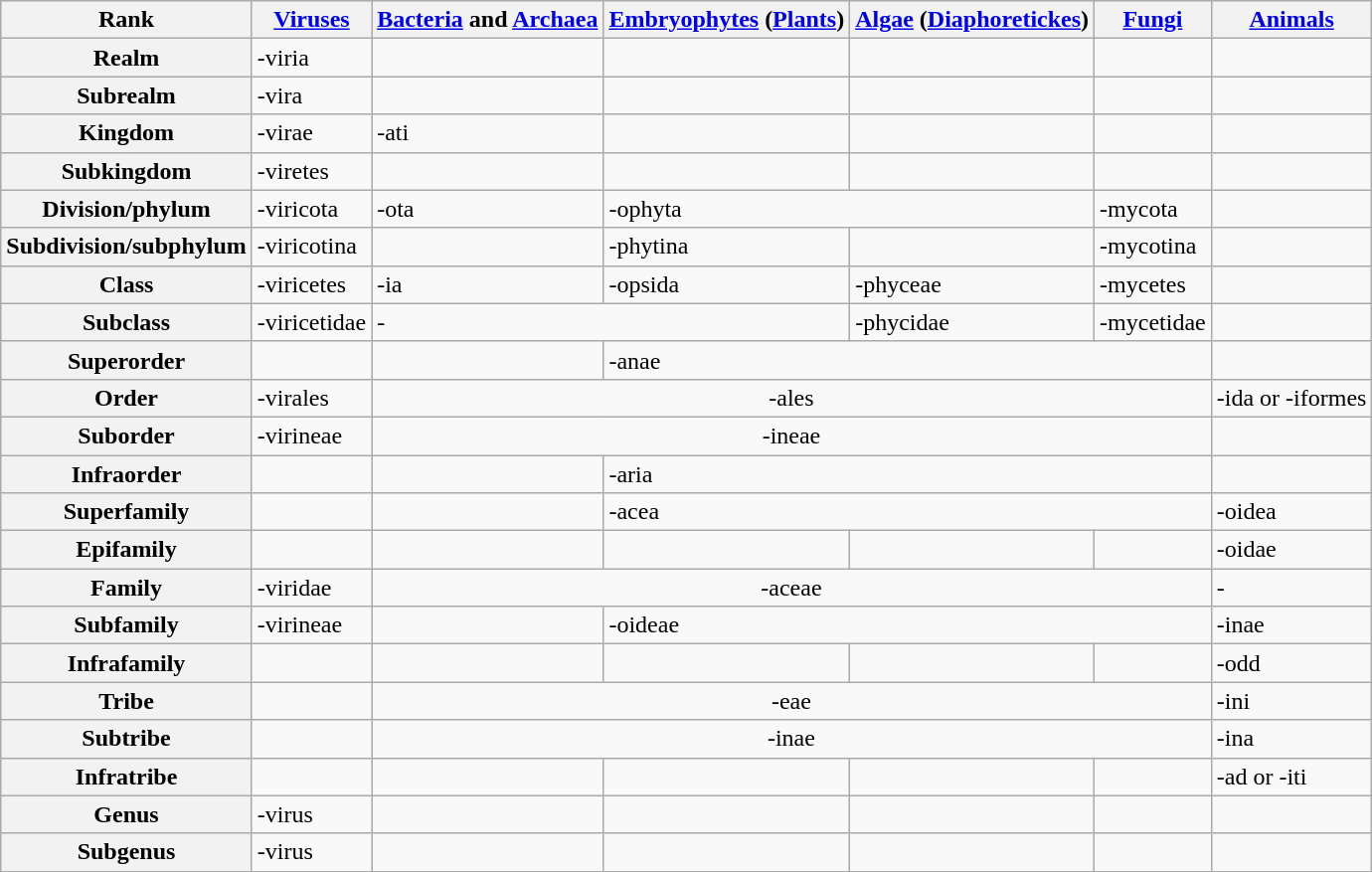<table class="wikitable">
<tr>
<th scope="col">Rank</th>
<th scope="col"><a href='#'>Viruses</a></th>
<th scope="col"><a href='#'>Bacteria</a> and <a href='#'>Archaea</a></th>
<th scope="col"><a href='#'>Embryophytes</a> (<a href='#'>Plants</a>)</th>
<th scope="col"><a href='#'>Algae</a> (<a href='#'>Diaphoretickes</a>)</th>
<th scope="col"><a href='#'>Fungi</a></th>
<th scope="col"><a href='#'>Animals</a></th>
</tr>
<tr>
<th scope="row">Realm</th>
<td>-viria</td>
<td></td>
<td></td>
<td></td>
<td></td>
<td></td>
</tr>
<tr>
<th scope="row">Subrealm</th>
<td>-vira</td>
<td></td>
<td></td>
<td></td>
<td></td>
<td></td>
</tr>
<tr>
<th scope="row">Kingdom</th>
<td>-virae</td>
<td>-ati</td>
<td></td>
<td></td>
<td></td>
<td></td>
</tr>
<tr>
<th scope="row">Subkingdom</th>
<td>-viretes</td>
<td></td>
<td></td>
<td></td>
<td></td>
<td></td>
</tr>
<tr>
<th scope="row">Division/phylum</th>
<td>-viricota </td>
<td>-ota</td>
<td colspan="2">-ophyta </td>
<td>-mycota </td>
<td></td>
</tr>
<tr>
<th scope="row">Subdivision/subphylum</th>
<td>-viricotina </td>
<td></td>
<td>-phytina </td>
<td></td>
<td>-mycotina </td>
<td></td>
</tr>
<tr>
<th scope="row">Class</th>
<td>-viricetes </td>
<td>-ia </td>
<td>-opsida </td>
<td>-phyceae </td>
<td>-mycetes </td>
<td></td>
</tr>
<tr>
<th scope="row">Subclass</th>
<td>-viricetidae </td>
<td colspan="2">- </td>
<td>-phycidae </td>
<td>-mycetidae </td>
<td></td>
</tr>
<tr>
<th scope="row">Superorder</th>
<td></td>
<td></td>
<td colspan="3">-anae </td>
<td></td>
</tr>
<tr>
<th scope="row">Order</th>
<td>-virales </td>
<td colspan="4" style="text-align:center">-ales </td>
<td>-ida  or -iformes </td>
</tr>
<tr>
<th scope="row">Suborder</th>
<td>-virineae </td>
<td colspan="4" style="text-align:center">-ineae </td>
<td></td>
</tr>
<tr>
<th scope="row">Infraorder</th>
<td></td>
<td></td>
<td colspan="3">-aria </td>
<td></td>
</tr>
<tr>
<th scope="row">Superfamily</th>
<td></td>
<td></td>
<td colspan="3">-acea </td>
<td>-oidea </td>
</tr>
<tr>
<th scope="row">Epifamily</th>
<td></td>
<td></td>
<td></td>
<td></td>
<td></td>
<td>-oidae </td>
</tr>
<tr>
<th scope="row">Family</th>
<td>-viridae </td>
<td colspan="4" style="text-align:center">-aceae </td>
<td>- </td>
</tr>
<tr>
<th scope="row">Subfamily</th>
<td>-virineae </td>
<td></td>
<td colspan="3">-oideae </td>
<td>-inae </td>
</tr>
<tr>
<th scope="row">Infrafamily</th>
<td></td>
<td></td>
<td></td>
<td></td>
<td></td>
<td>-odd </td>
</tr>
<tr>
<th scope="row">Tribe</th>
<td></td>
<td colspan="4" style="text-align:center">-eae </td>
<td>-ini </td>
</tr>
<tr>
<th scope="row">Subtribe</th>
<td></td>
<td colspan="4" style="text-align:center">-inae </td>
<td>-ina </td>
</tr>
<tr>
<th scope="row">Infratribe</th>
<td></td>
<td></td>
<td></td>
<td></td>
<td></td>
<td>-ad  or -iti </td>
</tr>
<tr>
<th scope="row">Genus</th>
<td>-virus</td>
<td></td>
<td></td>
<td></td>
<td></td>
<td></td>
</tr>
<tr>
<th scope="row">Subgenus</th>
<td>-virus</td>
<td></td>
<td></td>
<td></td>
<td></td>
<td></td>
</tr>
</table>
